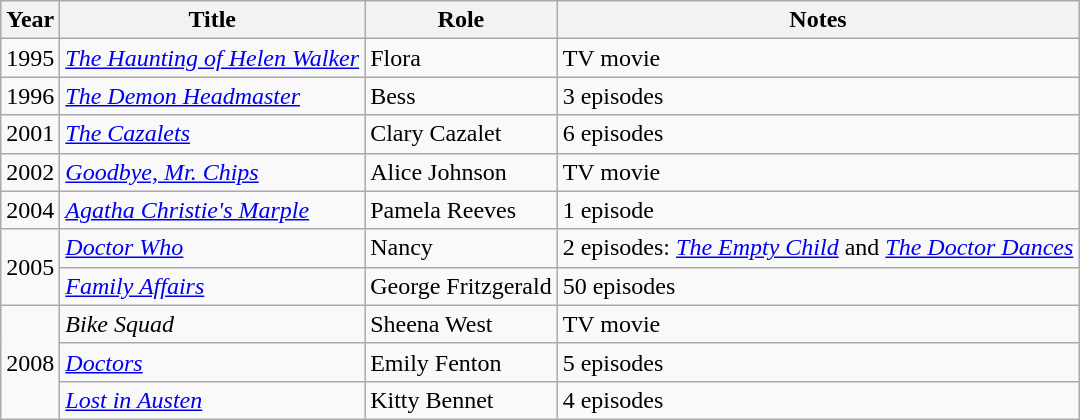<table class="wikitable sortable">
<tr>
<th>Year</th>
<th>Title</th>
<th>Role</th>
<th>Notes</th>
</tr>
<tr>
<td>1995</td>
<td><em><a href='#'>The Haunting of Helen Walker</a></em></td>
<td>Flora</td>
<td>TV movie</td>
</tr>
<tr>
<td>1996</td>
<td><em><a href='#'>The Demon Headmaster</a></em></td>
<td>Bess</td>
<td>3 episodes</td>
</tr>
<tr>
<td>2001</td>
<td><em><a href='#'>The Cazalets</a></em></td>
<td>Clary Cazalet</td>
<td>6 episodes</td>
</tr>
<tr>
<td>2002</td>
<td><em><a href='#'>Goodbye, Mr. Chips</a></em></td>
<td>Alice Johnson</td>
<td>TV movie</td>
</tr>
<tr>
<td>2004</td>
<td><em><a href='#'>Agatha Christie's Marple</a></em></td>
<td>Pamela Reeves</td>
<td>1 episode</td>
</tr>
<tr>
<td rowspan="2">2005</td>
<td><em><a href='#'>Doctor Who</a></em></td>
<td>Nancy</td>
<td>2 episodes: <em><a href='#'>The Empty Child</a></em> and <em><a href='#'>The Doctor Dances</a></em></td>
</tr>
<tr>
<td><em><a href='#'>Family Affairs</a></em></td>
<td>George Fritzgerald</td>
<td>50 episodes</td>
</tr>
<tr>
<td rowspan="3">2008</td>
<td><em>Bike Squad</em></td>
<td>Sheena West</td>
<td>TV movie</td>
</tr>
<tr>
<td><em><a href='#'>Doctors</a></em></td>
<td>Emily Fenton</td>
<td>5 episodes</td>
</tr>
<tr>
<td><em><a href='#'>Lost in Austen</a></em></td>
<td>Kitty Bennet</td>
<td>4 episodes</td>
</tr>
</table>
